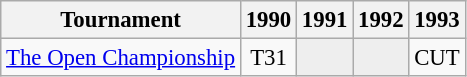<table class="wikitable" style="font-size:95%;text-align:center;">
<tr>
<th>Tournament</th>
<th>1990</th>
<th>1991</th>
<th>1992</th>
<th>1993</th>
</tr>
<tr>
<td align=left><a href='#'>The Open Championship</a></td>
<td>T31</td>
<td style="background:#eeeeee;"></td>
<td style="background:#eeeeee;"></td>
<td>CUT</td>
</tr>
</table>
